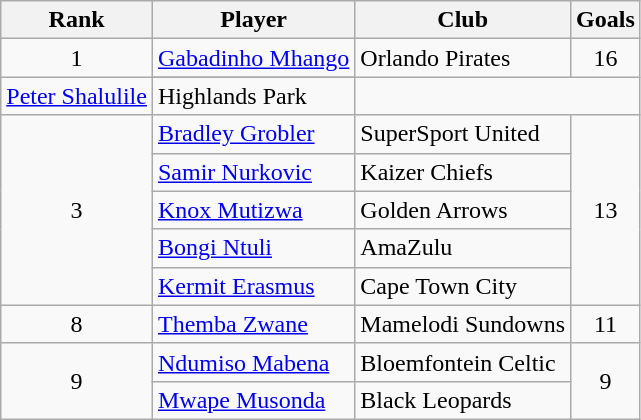<table class="wikitable" style="text-align:center">
<tr>
<th>Rank</th>
<th>Player</th>
<th>Club</th>
<th>Goals</th>
</tr>
<tr>
<td rowspan="2">1</td>
<td align="left"> <a href='#'>Gabadinho Mhango</a></td>
<td align="left">Orlando Pirates</td>
<td rowspan="2">16</td>
</tr>
<tr>
</tr>
<tr>
<td align="left"> <a href='#'>Peter Shalulile</a></td>
<td align="left">Highlands Park</td>
</tr>
<tr>
<td rowspan=5>3</td>
<td align="left"> <a href='#'>Bradley Grobler</a></td>
<td align="left">SuperSport United</td>
<td rowspan=5>13</td>
</tr>
<tr>
<td align="left"> <a href='#'>Samir Nurkovic</a></td>
<td align="left">Kaizer Chiefs</td>
</tr>
<tr>
<td align="left"> <a href='#'>Knox Mutizwa</a></td>
<td align="left">Golden Arrows</td>
</tr>
<tr>
<td align="left"> <a href='#'>Bongi Ntuli</a></td>
<td align="left">AmaZulu</td>
</tr>
<tr>
<td align="left"> <a href='#'>Kermit Erasmus</a></td>
<td align="left">Cape Town City</td>
</tr>
<tr>
<td>8</td>
<td align="left"> <a href='#'>Themba Zwane</a></td>
<td align="left">Mamelodi Sundowns</td>
<td>11</td>
</tr>
<tr>
<td rowspan=2>9</td>
<td align="left"> <a href='#'>Ndumiso Mabena</a></td>
<td align="left">Bloemfontein Celtic</td>
<td rowspan=2>9</td>
</tr>
<tr>
<td align="left"> <a href='#'>Mwape Musonda</a></td>
<td align="left">Black Leopards</td>
</tr>
</table>
